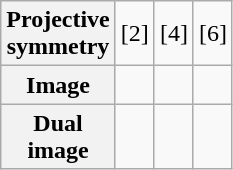<table class=wikitable>
<tr align=center>
<th>Projective<br>symmetry</th>
<td>[2]</td>
<td>[4]</td>
<td>[6]</td>
</tr>
<tr>
<th>Image</th>
<td></td>
<td></td>
<td></td>
</tr>
<tr>
<th>Dual<br>image</th>
<td></td>
<td></td>
<td></td>
</tr>
</table>
